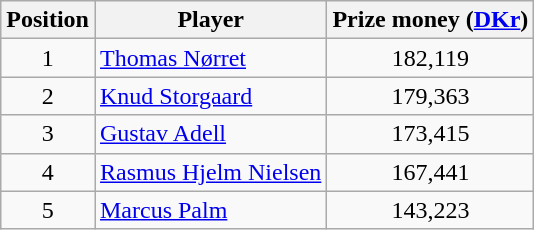<table class=wikitable>
<tr>
<th>Position</th>
<th>Player</th>
<th>Prize money (<a href='#'>DKr</a>)</th>
</tr>
<tr>
<td align=center>1</td>
<td> <a href='#'>Thomas Nørret</a></td>
<td align=center>182,119</td>
</tr>
<tr>
<td align=center>2</td>
<td> <a href='#'>Knud Storgaard</a></td>
<td align=center>179,363</td>
</tr>
<tr>
<td align=center>3</td>
<td> <a href='#'>Gustav Adell</a></td>
<td align=center>173,415</td>
</tr>
<tr>
<td align=center>4</td>
<td> <a href='#'>Rasmus Hjelm Nielsen</a></td>
<td align=center>167,441</td>
</tr>
<tr>
<td align=center>5</td>
<td> <a href='#'>Marcus Palm</a></td>
<td align=center>143,223</td>
</tr>
</table>
